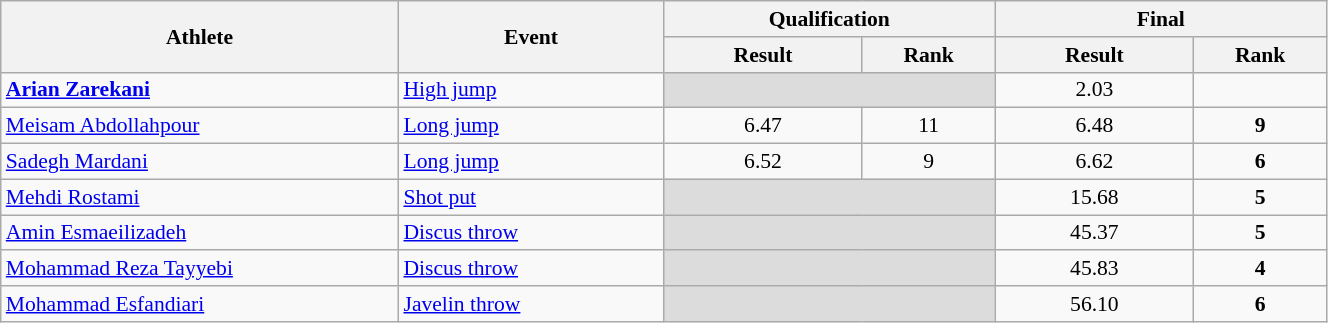<table class="wikitable" width="70%" style="text-align:center; font-size:90%">
<tr>
<th rowspan="2" width="30%">Athlete</th>
<th rowspan="2" width="20%">Event</th>
<th colspan="2" width="25%">Qualification</th>
<th colspan="2" width="25%">Final</th>
</tr>
<tr>
<th width="15%">Result</th>
<th>Rank</th>
<th width="15%">Result</th>
<th>Rank</th>
</tr>
<tr>
<td align="left"><strong><a href='#'>Arian Zarekani</a></strong></td>
<td align="left"><a href='#'>High jump</a></td>
<td colspan=2 bgcolor=#DCDCDC></td>
<td>2.03</td>
<td></td>
</tr>
<tr>
<td align="left"><a href='#'>Meisam Abdollahpour</a></td>
<td align="left"><a href='#'>Long jump</a></td>
<td>6.47</td>
<td>11 <strong></strong></td>
<td>6.48</td>
<td><strong>9</strong></td>
</tr>
<tr>
<td align="left"><a href='#'>Sadegh Mardani</a></td>
<td align="left"><a href='#'>Long jump</a></td>
<td>6.52</td>
<td>9 <strong></strong></td>
<td>6.62</td>
<td><strong>6</strong></td>
</tr>
<tr>
<td align="left"><a href='#'>Mehdi Rostami</a></td>
<td align="left"><a href='#'>Shot put</a></td>
<td colspan=2 bgcolor=#DCDCDC></td>
<td>15.68</td>
<td><strong>5</strong></td>
</tr>
<tr>
<td align="left"><a href='#'>Amin Esmaeilizadeh</a></td>
<td align="left"><a href='#'>Discus throw</a></td>
<td colspan=2 bgcolor=#DCDCDC></td>
<td>45.37</td>
<td><strong>5</strong></td>
</tr>
<tr>
<td align="left"><a href='#'>Mohammad Reza Tayyebi</a></td>
<td align="left"><a href='#'>Discus throw</a></td>
<td colspan=2 bgcolor=#DCDCDC></td>
<td>45.83</td>
<td><strong>4</strong></td>
</tr>
<tr>
<td align="left"><a href='#'>Mohammad Esfandiari</a></td>
<td align="left"><a href='#'>Javelin throw</a></td>
<td colspan=2 bgcolor=#DCDCDC></td>
<td>56.10</td>
<td><strong>6</strong></td>
</tr>
</table>
